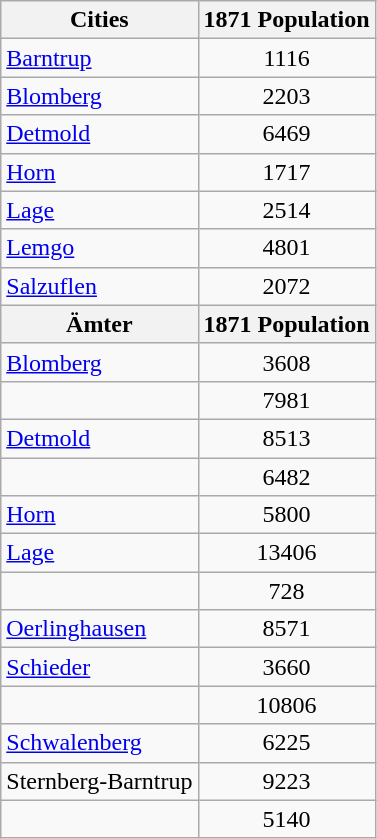<table class="wikitable floatright">
<tr>
<th>Cities</th>
<th>1871 Population</th>
</tr>
<tr>
<td><a href='#'>Barntrup</a></td>
<td style="text-align:center">1116</td>
</tr>
<tr>
<td><a href='#'>Blomberg</a></td>
<td style="text-align:center">2203</td>
</tr>
<tr>
<td><a href='#'>Detmold</a></td>
<td style="text-align:center">6469</td>
</tr>
<tr>
<td><a href='#'>Horn</a></td>
<td style="text-align:center">1717</td>
</tr>
<tr>
<td><a href='#'>Lage</a></td>
<td style="text-align:center">2514</td>
</tr>
<tr>
<td><a href='#'>Lemgo</a></td>
<td style="text-align:center">4801</td>
</tr>
<tr>
<td><a href='#'>Salzuflen</a></td>
<td style="text-align:center">2072</td>
</tr>
<tr>
<th>Ämter</th>
<th>1871 Population</th>
</tr>
<tr>
<td><a href='#'>Blomberg</a></td>
<td style="text-align:center">3608</td>
</tr>
<tr>
<td></td>
<td style="text-align:center">7981</td>
</tr>
<tr>
<td><a href='#'>Detmold</a></td>
<td style="text-align:center">8513</td>
</tr>
<tr>
<td></td>
<td style="text-align:center">6482</td>
</tr>
<tr>
<td><a href='#'>Horn</a></td>
<td style="text-align:center">5800</td>
</tr>
<tr>
<td><a href='#'>Lage</a></td>
<td style="text-align:center">13406</td>
</tr>
<tr>
<td></td>
<td style="text-align:center">728</td>
</tr>
<tr>
<td><a href='#'>Oerlinghausen</a></td>
<td style="text-align:center">8571</td>
</tr>
<tr>
<td><a href='#'>Schieder</a></td>
<td style="text-align:center">3660</td>
</tr>
<tr>
<td></td>
<td style="text-align:center">10806</td>
</tr>
<tr>
<td><a href='#'>Schwalenberg</a></td>
<td style="text-align:center">6225</td>
</tr>
<tr>
<td>Sternberg-Barntrup</td>
<td style="text-align:center">9223</td>
</tr>
<tr>
<td></td>
<td style="text-align:center">5140</td>
</tr>
</table>
